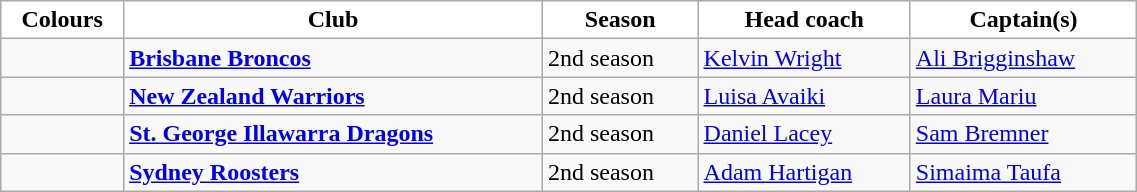<table class="wikitable" style="width:60%; text-align:left">
<tr>
<th style="background:white">Colours</th>
<th style="background:white">Club</th>
<th style="background:white">Season</th>
<th style="background:white">Head coach</th>
<th style="background:white">Captain(s)</th>
</tr>
<tr>
<td></td>
<td><strong><a href='#'>Brisbane Broncos</a></strong></td>
<td>2nd season</td>
<td><a href='#'>Kelvin Wright</a></td>
<td><a href='#'>Ali Brigginshaw</a></td>
</tr>
<tr>
<td></td>
<td><strong><a href='#'>New Zealand Warriors</a></strong></td>
<td>2nd season</td>
<td><a href='#'>Luisa Avaiki</a></td>
<td><a href='#'>Laura Mariu</a></td>
</tr>
<tr>
<td></td>
<td><strong><a href='#'>St. George Illawarra Dragons</a></strong></td>
<td>2nd season</td>
<td><a href='#'>Daniel Lacey</a></td>
<td><a href='#'>Sam Bremner</a></td>
</tr>
<tr>
<td></td>
<td><strong><a href='#'>Sydney Roosters</a></strong></td>
<td>2nd season</td>
<td><a href='#'>Adam Hartigan</a></td>
<td><a href='#'>Simaima Taufa</a></td>
</tr>
</table>
